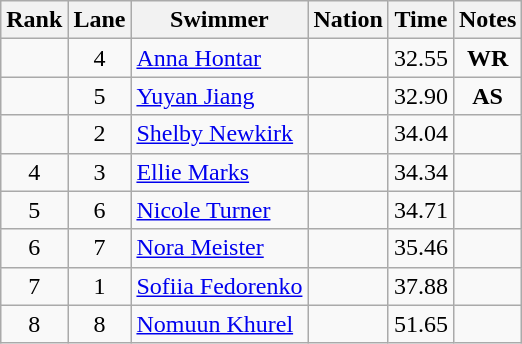<table class="wikitable sortable" style="text-align:center">
<tr>
<th>Rank</th>
<th>Lane</th>
<th>Swimmer</th>
<th>Nation</th>
<th>Time</th>
<th>Notes</th>
</tr>
<tr>
<td></td>
<td>4</td>
<td align=left><a href='#'>Anna Hontar</a></td>
<td align=left></td>
<td>32.55</td>
<td><strong>WR</strong></td>
</tr>
<tr>
<td></td>
<td>5</td>
<td align=left><a href='#'>Yuyan Jiang</a></td>
<td align=left></td>
<td>32.90</td>
<td><strong>AS</strong></td>
</tr>
<tr>
<td></td>
<td>2</td>
<td align=left><a href='#'>Shelby Newkirk</a></td>
<td align=left></td>
<td>34.04</td>
<td></td>
</tr>
<tr>
<td>4</td>
<td>3</td>
<td align=left><a href='#'>Ellie Marks</a></td>
<td align=left></td>
<td>34.34</td>
<td></td>
</tr>
<tr>
<td>5</td>
<td>6</td>
<td align=left><a href='#'>Nicole Turner</a></td>
<td align=left></td>
<td>34.71</td>
<td></td>
</tr>
<tr>
<td>6</td>
<td>7</td>
<td align=left><a href='#'>Nora Meister</a></td>
<td align=left></td>
<td>35.46</td>
<td></td>
</tr>
<tr>
<td>7</td>
<td>1</td>
<td align=left><a href='#'>Sofiia Fedorenko</a></td>
<td align=left></td>
<td>37.88</td>
<td></td>
</tr>
<tr>
<td>8</td>
<td>8</td>
<td align=left><a href='#'>Nomuun Khurel</a></td>
<td align=left></td>
<td>51.65</td>
<td></td>
</tr>
</table>
